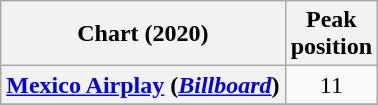<table class="wikitable sortable plainrowheaders" style="text-align:center">
<tr>
<th scope="col">Chart (2020)</th>
<th scope="col">Peak<br> position</th>
</tr>
<tr>
<th scope="row"><a href='#'>Mexico Airplay</a> (<em><a href='#'>Billboard</a></em>)</th>
<td>11</td>
</tr>
<tr>
</tr>
<tr>
</tr>
<tr>
</tr>
<tr>
</tr>
</table>
